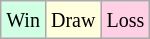<table class="wikitable">
<tr>
<td style="background:#d0ffe3;"><small>Win</small></td>
<td style="background:#ffd;"><small>Draw</small></td>
<td style="background:#ffd0e3;"><small>Loss</small></td>
</tr>
</table>
